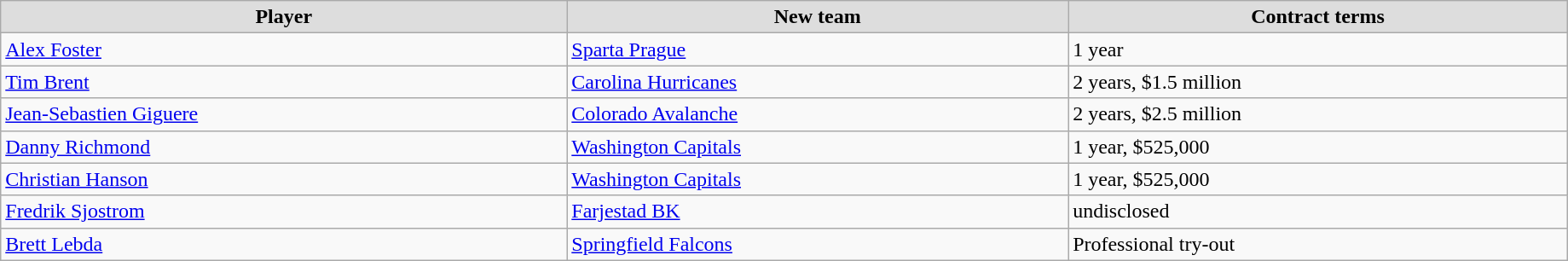<table class="wikitable" style="width:97%;">
<tr style="text-align:center; background:#ddd;">
<td><strong>Player</strong></td>
<td><strong>New team</strong></td>
<td><strong>Contract terms</strong></td>
</tr>
<tr>
<td><a href='#'>Alex Foster</a></td>
<td><a href='#'>Sparta Prague</a></td>
<td>1 year</td>
</tr>
<tr>
<td><a href='#'>Tim Brent</a></td>
<td><a href='#'>Carolina Hurricanes</a></td>
<td>2 years, $1.5 million</td>
</tr>
<tr>
<td><a href='#'>Jean-Sebastien Giguere</a></td>
<td><a href='#'>Colorado Avalanche</a></td>
<td>2 years, $2.5 million</td>
</tr>
<tr>
<td><a href='#'>Danny Richmond</a></td>
<td><a href='#'>Washington Capitals</a></td>
<td>1 year, $525,000</td>
</tr>
<tr>
<td><a href='#'>Christian Hanson</a></td>
<td><a href='#'>Washington Capitals</a></td>
<td>1 year, $525,000</td>
</tr>
<tr>
<td><a href='#'>Fredrik Sjostrom</a></td>
<td><a href='#'>Farjestad BK</a></td>
<td>undisclosed</td>
</tr>
<tr>
<td><a href='#'>Brett Lebda</a></td>
<td><a href='#'>Springfield Falcons</a></td>
<td>Professional try-out</td>
</tr>
</table>
